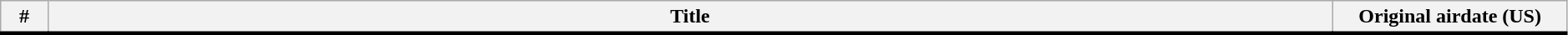<table class="wikitable" width = "99%">
<tr style="border-bottom:3px solid #000000">
<th width="3%">#</th>
<th>Title</th>
<th width="15%">Original airdate (US)<br>























</th>
</tr>
</table>
